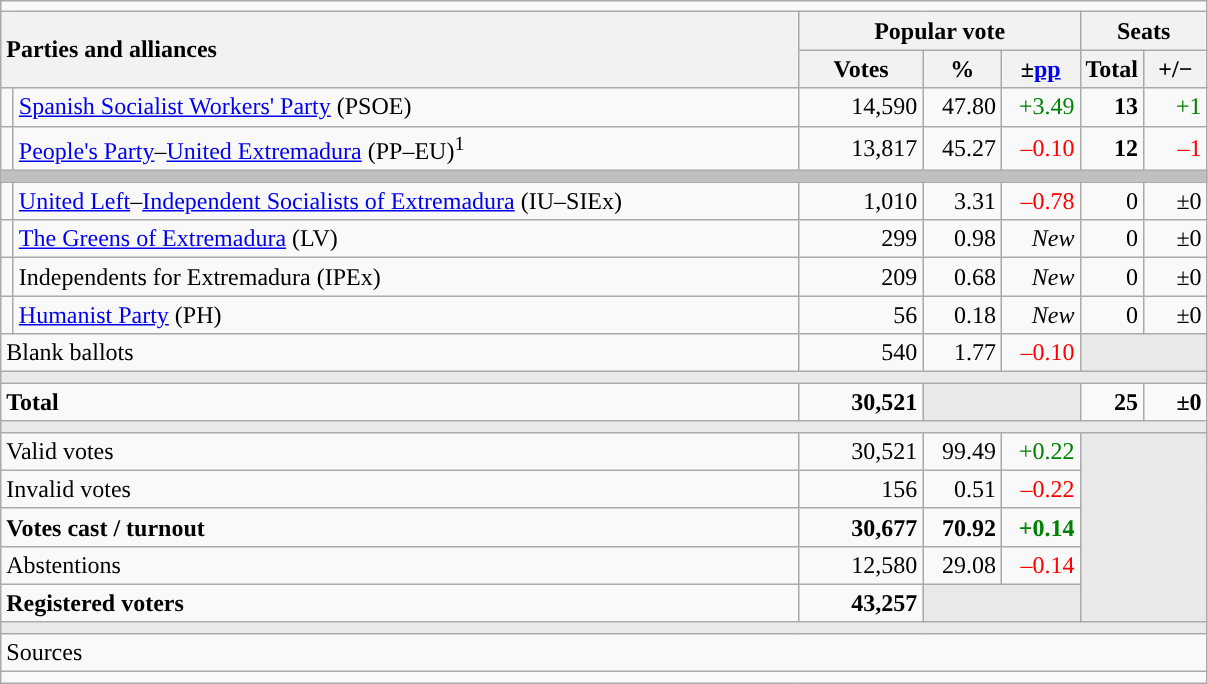<table class="wikitable" style="text-align:right;">
<tr>
<td colspan="7"></td>
</tr>
<tr>
<th style="text-align:left;" rowspan="2" colspan="2" width="525">Parties and alliances</th>
<th colspan="3">Popular vote</th>
<th colspan="2">Seats</th>
</tr>
<tr>
<th width="75">Votes</th>
<th width="45">%</th>
<th width="45">±<a href='#'>pp</a></th>
<th width="35">Total</th>
<th width="35">+/−</th>
</tr>
<tr>
<td width="1" style="color:inherit;background:"></td>
<td align="left"><a href='#'>Spanish Socialist Workers' Party</a> (PSOE)</td>
<td>14,590</td>
<td>47.80</td>
<td style="color:green;">+3.49</td>
<td><strong>13</strong></td>
<td style="color:green;">+1</td>
</tr>
<tr>
<td style="color:inherit;background:"></td>
<td align="left"><a href='#'>People's Party</a>–<a href='#'>United Extremadura</a> (PP–EU)<sup>1</sup></td>
<td>13,817</td>
<td>45.27</td>
<td style="color:red;">–0.10</td>
<td><strong>12</strong></td>
<td style="color:red;">–1</td>
</tr>
<tr>
<td colspan="7" bgcolor="#C0C0C0"></td>
</tr>
<tr>
<td style="color:inherit;background:"></td>
<td align="left"><a href='#'>United Left</a>–<a href='#'>Independent Socialists of Extremadura</a> (IU–SIEx)</td>
<td>1,010</td>
<td>3.31</td>
<td style="color:red;">–0.78</td>
<td>0</td>
<td>±0</td>
</tr>
<tr>
<td style="color:inherit;background:"></td>
<td align="left"><a href='#'>The Greens of Extremadura</a> (LV)</td>
<td>299</td>
<td>0.98</td>
<td><em>New</em></td>
<td>0</td>
<td>±0</td>
</tr>
<tr>
<td style="color:inherit;background:"></td>
<td align="left">Independents for Extremadura (IPEx)</td>
<td>209</td>
<td>0.68</td>
<td><em>New</em></td>
<td>0</td>
<td>±0</td>
</tr>
<tr>
<td style="color:inherit;background:"></td>
<td align="left"><a href='#'>Humanist Party</a> (PH)</td>
<td>56</td>
<td>0.18</td>
<td><em>New</em></td>
<td>0</td>
<td>±0</td>
</tr>
<tr>
<td align="left" colspan="2">Blank ballots</td>
<td>540</td>
<td>1.77</td>
<td style="color:red;">–0.10</td>
<td bgcolor="#E9E9E9" colspan="2"></td>
</tr>
<tr>
<td colspan="7" bgcolor="#E9E9E9"></td>
</tr>
<tr style="font-weight:bold;">
<td align="left" colspan="2">Total</td>
<td>30,521</td>
<td bgcolor="#E9E9E9" colspan="2"></td>
<td>25</td>
<td>±0</td>
</tr>
<tr>
<td colspan="7" bgcolor="#E9E9E9"></td>
</tr>
<tr>
<td align="left" colspan="2">Valid votes</td>
<td>30,521</td>
<td>99.49</td>
<td style="color:green;">+0.22</td>
<td bgcolor="#E9E9E9" colspan="2" rowspan="5"></td>
</tr>
<tr>
<td align="left" colspan="2">Invalid votes</td>
<td>156</td>
<td>0.51</td>
<td style="color:red;">–0.22</td>
</tr>
<tr style="font-weight:bold;">
<td align="left" colspan="2">Votes cast / turnout</td>
<td>30,677</td>
<td>70.92</td>
<td style="color:green;">+0.14</td>
</tr>
<tr>
<td align="left" colspan="2">Abstentions</td>
<td>12,580</td>
<td>29.08</td>
<td style="color:red;">–0.14</td>
</tr>
<tr style="font-weight:bold;">
<td align="left" colspan="2">Registered voters</td>
<td>43,257</td>
<td bgcolor="#E9E9E9" colspan="2"></td>
</tr>
<tr>
<td colspan="7" bgcolor="#E9E9E9"></td>
</tr>
<tr>
<td align="left" colspan="7">Sources</td>
</tr>
<tr>
<td colspan="7" style="text-align:left; max-width:790px;"></td>
</tr>
</table>
